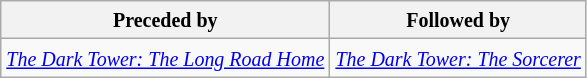<table class="wikitable">
<tr>
<th><small><strong>Preceded by</strong></small></th>
<th><small><strong>Followed by</strong></small></th>
</tr>
<tr>
<td><small><em><a href='#'>The Dark Tower: The Long Road Home</a></em></small></td>
<td><small><em><a href='#'>The Dark Tower: The Sorcerer</a></em></small></td>
</tr>
</table>
